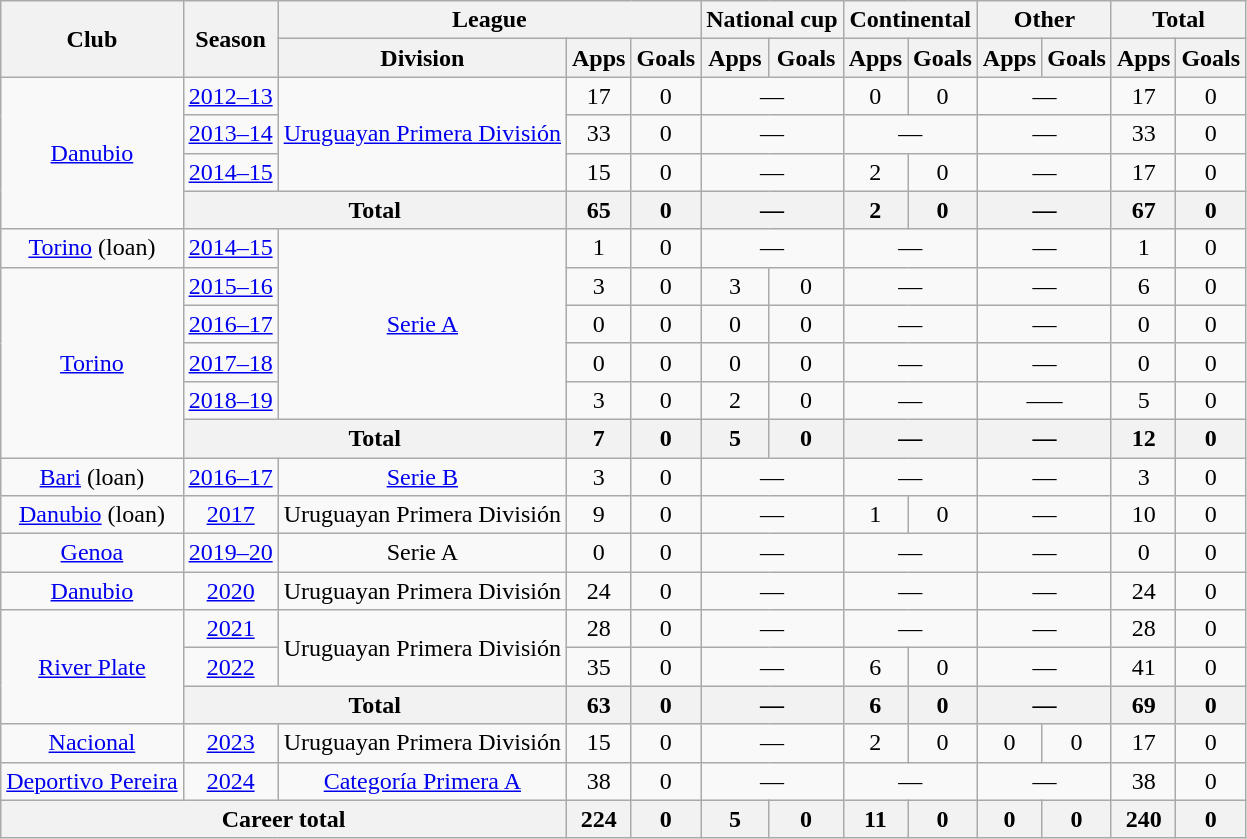<table class="wikitable" style="text-align:center">
<tr>
<th rowspan="2">Club</th>
<th rowspan="2">Season</th>
<th colspan="3">League</th>
<th colspan="2">National cup</th>
<th colspan="2">Continental</th>
<th colspan="2">Other</th>
<th colspan="2">Total</th>
</tr>
<tr>
<th>Division</th>
<th>Apps</th>
<th>Goals</th>
<th>Apps</th>
<th>Goals</th>
<th>Apps</th>
<th>Goals</th>
<th>Apps</th>
<th>Goals</th>
<th>Apps</th>
<th>Goals</th>
</tr>
<tr>
<td rowspan="4"><a href='#'>Danubio</a></td>
<td><a href='#'>2012–13</a></td>
<td rowspan="3"><a href='#'>Uruguayan Primera División</a></td>
<td>17</td>
<td>0</td>
<td colspan="2">—</td>
<td>0</td>
<td>0</td>
<td colspan="2">—</td>
<td>17</td>
<td>0</td>
</tr>
<tr>
<td><a href='#'>2013–14</a></td>
<td>33</td>
<td>0</td>
<td colspan="2">—</td>
<td colspan="2">—</td>
<td colspan="2">—</td>
<td>33</td>
<td>0</td>
</tr>
<tr>
<td><a href='#'>2014–15</a></td>
<td>15</td>
<td>0</td>
<td colspan="2">—</td>
<td>2</td>
<td>0</td>
<td colspan="2">—</td>
<td>17</td>
<td>0</td>
</tr>
<tr>
<th colspan="2">Total</th>
<th>65</th>
<th>0</th>
<th colspan="2">—</th>
<th>2</th>
<th>0</th>
<th colspan="2">—</th>
<th>67</th>
<th>0</th>
</tr>
<tr>
<td><a href='#'>Torino</a> (loan)</td>
<td><a href='#'>2014–15</a></td>
<td rowspan="5"><a href='#'>Serie A</a></td>
<td>1</td>
<td>0</td>
<td colspan="2">—</td>
<td colspan="2">—</td>
<td colspan="2">—</td>
<td>1</td>
<td>0</td>
</tr>
<tr>
<td rowspan="5"><a href='#'>Torino</a></td>
<td><a href='#'>2015–16</a></td>
<td>3</td>
<td>0</td>
<td>3</td>
<td>0</td>
<td colspan="2">—</td>
<td colspan="2">—</td>
<td>6</td>
<td>0</td>
</tr>
<tr>
<td><a href='#'>2016–17</a></td>
<td>0</td>
<td>0</td>
<td>0</td>
<td>0</td>
<td colspan="2">—</td>
<td colspan="2">—</td>
<td>0</td>
<td>0</td>
</tr>
<tr>
<td><a href='#'>2017–18</a></td>
<td>0</td>
<td>0</td>
<td>0</td>
<td>0</td>
<td colspan="2">—</td>
<td colspan="2">—</td>
<td>0</td>
<td>0</td>
</tr>
<tr>
<td><a href='#'>2018–19</a></td>
<td>3</td>
<td>0</td>
<td>2</td>
<td>0</td>
<td colspan="2">—</td>
<td colspan="2">—–</td>
<td>5</td>
<td>0</td>
</tr>
<tr>
<th colspan="2">Total</th>
<th>7</th>
<th>0</th>
<th>5</th>
<th>0</th>
<th colspan="2">—</th>
<th colspan="2">—</th>
<th>12</th>
<th>0</th>
</tr>
<tr>
<td><a href='#'>Bari</a> (loan)</td>
<td><a href='#'>2016–17</a></td>
<td><a href='#'>Serie B</a></td>
<td>3</td>
<td>0</td>
<td colspan="2">—</td>
<td colspan="2">—</td>
<td colspan="2">—</td>
<td>3</td>
<td>0</td>
</tr>
<tr>
<td><a href='#'>Danubio</a> (loan)</td>
<td><a href='#'>2017</a></td>
<td>Uruguayan Primera División</td>
<td>9</td>
<td>0</td>
<td colspan="2">—</td>
<td>1</td>
<td>0</td>
<td colspan="2">—</td>
<td>10</td>
<td>0</td>
</tr>
<tr>
<td><a href='#'>Genoa</a></td>
<td><a href='#'>2019–20</a></td>
<td>Serie A</td>
<td>0</td>
<td>0</td>
<td colspan="2">—</td>
<td colspan="2">—</td>
<td colspan="2">—</td>
<td>0</td>
<td>0</td>
</tr>
<tr>
<td><a href='#'>Danubio</a></td>
<td><a href='#'>2020</a></td>
<td>Uruguayan Primera División</td>
<td>24</td>
<td>0</td>
<td colspan="2">—</td>
<td colspan="2">—</td>
<td colspan="2">—</td>
<td>24</td>
<td>0</td>
</tr>
<tr>
<td rowspan="3"><a href='#'>River Plate</a></td>
<td><a href='#'>2021</a></td>
<td rowspan="2">Uruguayan Primera División</td>
<td>28</td>
<td>0</td>
<td colspan="2">—</td>
<td colspan="2">—</td>
<td colspan="2">—</td>
<td>28</td>
<td>0</td>
</tr>
<tr>
<td><a href='#'>2022</a></td>
<td>35</td>
<td>0</td>
<td colspan="2">—</td>
<td>6</td>
<td>0</td>
<td colspan="2">—</td>
<td>41</td>
<td>0</td>
</tr>
<tr>
<th colspan="2">Total</th>
<th>63</th>
<th>0</th>
<th colspan="2">—</th>
<th>6</th>
<th>0</th>
<th colspan="2">—</th>
<th>69</th>
<th>0</th>
</tr>
<tr>
<td><a href='#'>Nacional</a></td>
<td><a href='#'>2023</a></td>
<td>Uruguayan Primera División</td>
<td>15</td>
<td>0</td>
<td colspan="2">—</td>
<td>2</td>
<td>0</td>
<td>0</td>
<td>0</td>
<td>17</td>
<td>0</td>
</tr>
<tr>
<td><a href='#'>Deportivo Pereira</a></td>
<td><a href='#'>2024</a></td>
<td><a href='#'>Categoría Primera A</a></td>
<td>38</td>
<td>0</td>
<td colspan="2">—</td>
<td colspan="2">—</td>
<td colspan="2">—</td>
<td>38</td>
<td>0</td>
</tr>
<tr>
<th colspan="3">Career total</th>
<th>224</th>
<th>0</th>
<th>5</th>
<th>0</th>
<th>11</th>
<th>0</th>
<th>0</th>
<th>0</th>
<th>240</th>
<th>0</th>
</tr>
</table>
